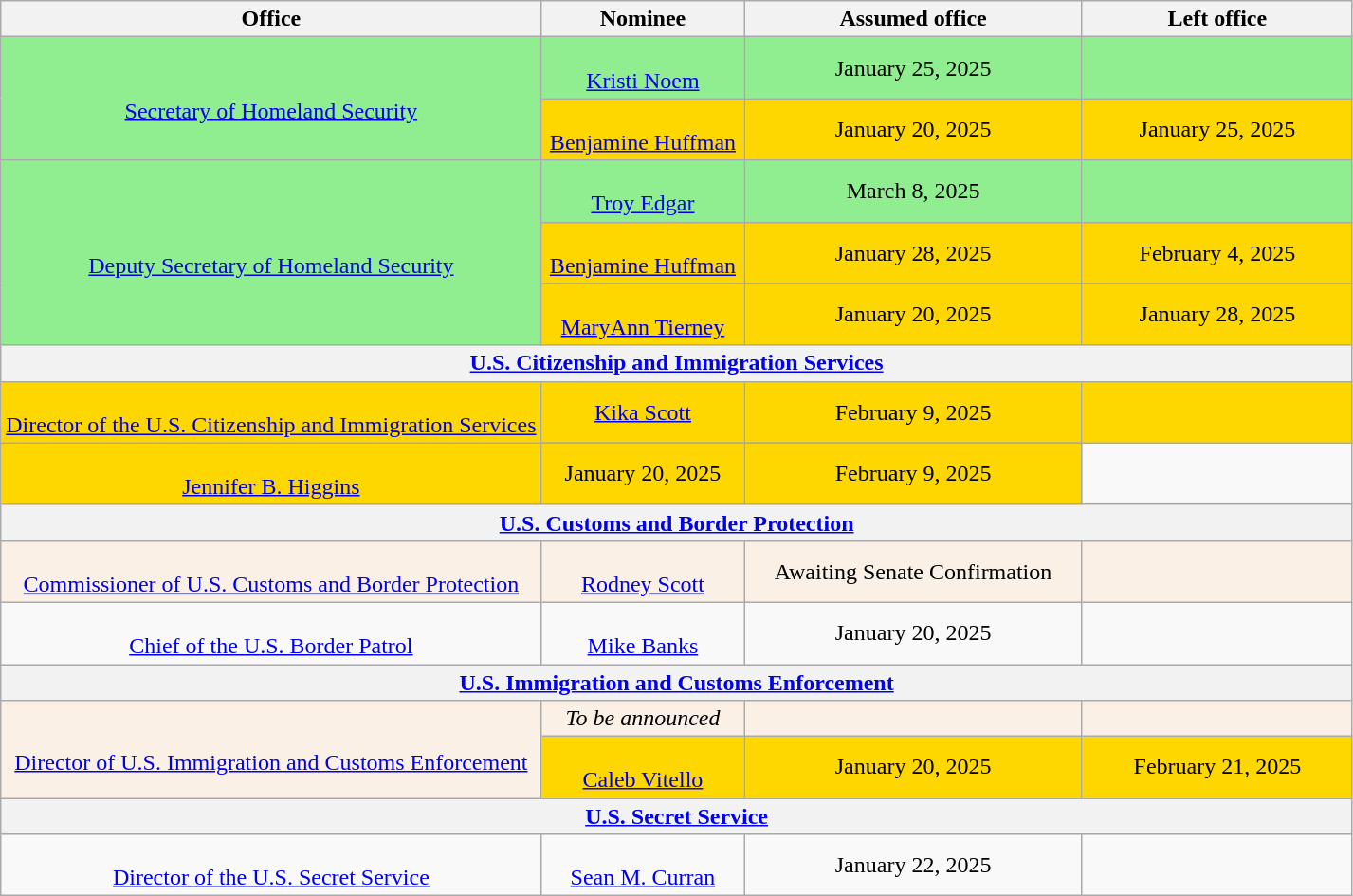<table class="wikitable sortable" style="text-align:center">
<tr>
<th style="width:40%;">Office</th>
<th style="width:15%;">Nominee</th>
<th style="width:25%;" data-sort-="" type="date">Assumed office</th>
<th style="width:20%;" data-sort-="" type="date">Left office</th>
</tr>
<tr style="background:lightgreen">
<td rowspan="2"><br><a href='#'>Secretary of Homeland Security</a></td>
<td><br><a href='#'>Kristi Noem</a></td>
<td>January 25, 2025<br></td>
<td></td>
</tr>
<tr style="background:gold">
<td><br><a href='#'>Benjamine Huffman</a></td>
<td>January 20, 2025</td>
<td>January 25, 2025</td>
</tr>
<tr style="background:lightgreen">
<td rowspan="3"><br><a href='#'>Deputy Secretary of Homeland Security</a></td>
<td><br><a href='#'>Troy Edgar</a></td>
<td>March 8, 2025<br></td>
<td></td>
</tr>
<tr style="background:gold">
<td><br><a href='#'>Benjamine Huffman</a></td>
<td>January 28, 2025</td>
<td>February 4, 2025</td>
</tr>
<tr style="background:gold">
<td><br><a href='#'>MaryAnn Tierney</a></td>
<td>January 20, 2025</td>
<td>January 28, 2025</td>
</tr>
<tr>
<th colspan="4"><a href='#'>U.S. Citizenship and Immigration Services</a></th>
</tr>
<tr style="background:gold">
<td rowspan="2"><br><a href='#'>Director of the U.S. Citizenship and Immigration Services</a></td>
<td><a href='#'>Kika Scott</a></td>
<td>February 9, 2025</td>
<td></td>
</tr>
<tr>
</tr>
<tr style="background:gold">
<td><br><a href='#'>Jennifer B. Higgins</a></td>
<td>January 20, 2025</td>
<td>February 9, 2025</td>
</tr>
<tr>
<th colspan="4"><a href='#'>U.S. Customs and Border Protection</a></th>
</tr>
<tr style="background:linen">
<td><br><a href='#'>Commissioner of U.S. Customs and Border Protection</a></td>
<td><br><a href='#'>Rodney Scott</a></td>
<td rowspan="1">Awaiting Senate Confirmation</td>
<td></td>
</tr>
<tr>
<td><br><a href='#'>Chief of the U.S. Border Patrol</a></td>
<td><br><a href='#'>Mike Banks</a></td>
<td>January 20, 2025</td>
<td></td>
</tr>
<tr>
<th colspan="4"><a href='#'>U.S. Immigration and Customs Enforcement</a></th>
</tr>
<tr style="background:linen">
<td rowspan="2"><br><a href='#'>Director of U.S. Immigration and Customs Enforcement</a></td>
<td><em>To be announced</em></td>
<td></td>
<td></td>
</tr>
<tr style="background:gold">
<td><br><a href='#'>Caleb Vitello</a></td>
<td>January 20, 2025</td>
<td>February 21, 2025</td>
</tr>
<tr>
<th colspan="4"><a href='#'>U.S. Secret Service</a></th>
</tr>
<tr>
<td><br><a href='#'>Director of the U.S. Secret Service</a></td>
<td><br><a href='#'>Sean M. Curran</a></td>
<td>January 22, 2025</td>
<td></td>
</tr>
</table>
